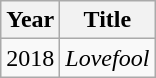<table class="wikitable plainrowheaders sortable">
<tr>
<th scope="col">Year</th>
<th scope="col">Title</th>
</tr>
<tr>
<td>2018</td>
<td><em>Lovefool</em></td>
</tr>
</table>
